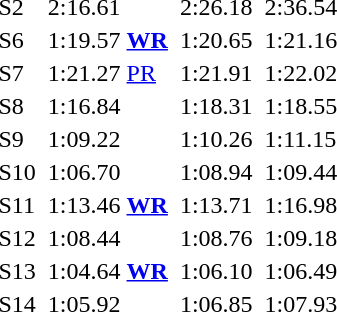<table>
<tr>
<td>S2 <br></td>
<td></td>
<td>2:16.61</td>
<td></td>
<td>2:26.18</td>
<td></td>
<td>2:36.54</td>
</tr>
<tr>
<td>S6 <br></td>
<td></td>
<td>1:19.57 <strong><a href='#'>WR</a></strong></td>
<td></td>
<td>1:20.65</td>
<td></td>
<td>1:21.16</td>
</tr>
<tr>
<td>S7 <br></td>
<td></td>
<td>1:21.27 <a href='#'>PR</a></td>
<td></td>
<td>1:21.91</td>
<td></td>
<td>1:22.02</td>
</tr>
<tr>
<td>S8 <br></td>
<td></td>
<td>1:16.84</td>
<td></td>
<td>1:18.31</td>
<td></td>
<td>1:18.55</td>
</tr>
<tr>
<td>S9 <br></td>
<td></td>
<td>1:09.22</td>
<td></td>
<td>1:10.26</td>
<td></td>
<td>1:11.15</td>
</tr>
<tr>
<td>S10 <br></td>
<td></td>
<td>1:06.70</td>
<td></td>
<td>1:08.94</td>
<td></td>
<td>1:09.44</td>
</tr>
<tr>
<td>S11 <br></td>
<td></td>
<td>1:13.46 <strong><a href='#'>WR</a></strong></td>
<td></td>
<td>1:13.71</td>
<td></td>
<td>1:16.98</td>
</tr>
<tr>
<td>S12 <br></td>
<td></td>
<td>1:08.44</td>
<td></td>
<td>1:08.76</td>
<td></td>
<td>1:09.18</td>
</tr>
<tr>
<td>S13 <br></td>
<td></td>
<td>1:04.64 <strong><a href='#'>WR</a></strong></td>
<td></td>
<td>1:06.10</td>
<td></td>
<td>1:06.49</td>
</tr>
<tr>
<td>S14 <br></td>
<td></td>
<td>1:05.92</td>
<td></td>
<td>1:06.85</td>
<td></td>
<td>1:07.93</td>
</tr>
</table>
